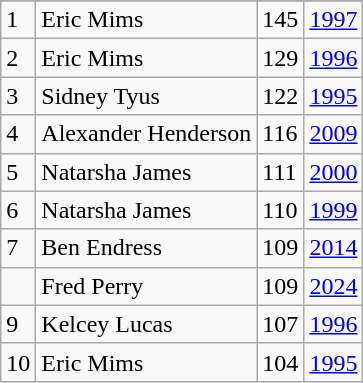<table class="wikitable">
<tr>
</tr>
<tr>
<td>1</td>
<td>Eric Mims</td>
<td>145</td>
<td><a href='#'>1997</a></td>
</tr>
<tr>
<td>2</td>
<td>Eric Mims</td>
<td>129</td>
<td><a href='#'>1996</a></td>
</tr>
<tr>
<td>3</td>
<td>Sidney Tyus</td>
<td>122</td>
<td><a href='#'>1995</a></td>
</tr>
<tr>
<td>4</td>
<td>Alexander Henderson</td>
<td>116</td>
<td><a href='#'>2009</a></td>
</tr>
<tr>
<td>5</td>
<td>Natarsha James</td>
<td>111</td>
<td><a href='#'>2000</a></td>
</tr>
<tr>
<td>6</td>
<td>Natarsha James</td>
<td>110</td>
<td><a href='#'>1999</a></td>
</tr>
<tr>
<td>7</td>
<td>Ben Endress</td>
<td>109</td>
<td><a href='#'>2014</a></td>
</tr>
<tr>
<td></td>
<td>Fred Perry</td>
<td>109</td>
<td><a href='#'>2024</a></td>
</tr>
<tr>
<td>9</td>
<td>Kelcey Lucas</td>
<td>107</td>
<td><a href='#'>1996</a></td>
</tr>
<tr>
<td>10</td>
<td>Eric Mims</td>
<td>104</td>
<td><a href='#'>1995</a></td>
</tr>
</table>
